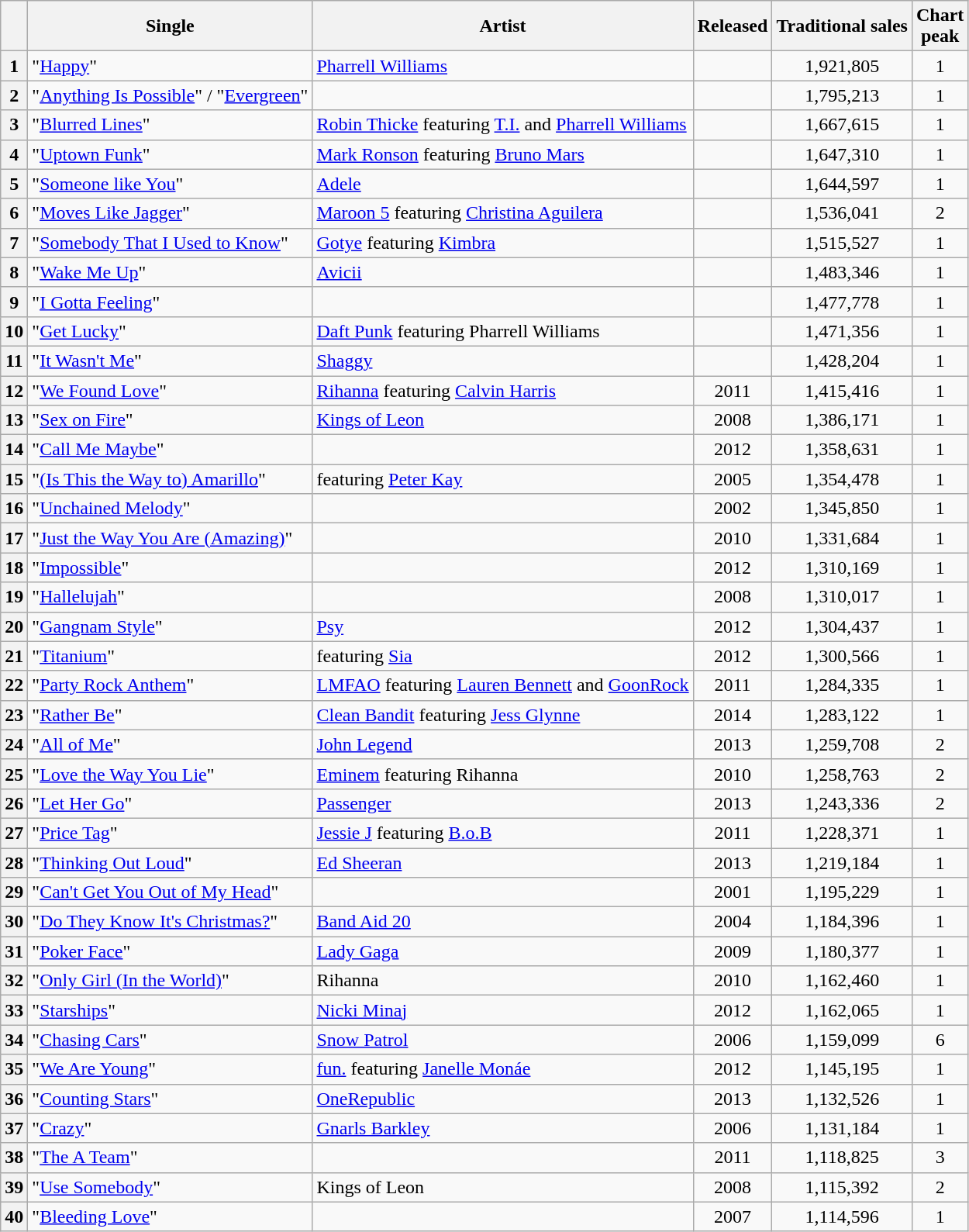<table class="wikitable plainrowheaders sortable">
<tr>
<th scope=col></th>
<th scope=col>Single</th>
<th scope=col>Artist</th>
<th scope=col>Released</th>
<th scope=col>Traditional sales</th>
<th scope=col>Chart<br>peak</th>
</tr>
<tr>
<th scope=row style="text-align:center;">1</th>
<td>"<a href='#'>Happy</a>"</td>
<td><a href='#'>Pharrell Williams</a></td>
<td></td>
<td align=center>1,921,805</td>
<td align=center>1</td>
</tr>
<tr>
<th scope=row style="text-align:center;">2</th>
<td>"<a href='#'>Anything Is Possible</a>" / "<a href='#'>Evergreen</a>"</td>
<td></td>
<td></td>
<td align=center>1,795,213</td>
<td align=center>1</td>
</tr>
<tr>
<th scope=row style="text-align:center;">3</th>
<td>"<a href='#'>Blurred Lines</a>"</td>
<td><a href='#'>Robin Thicke</a> featuring <a href='#'>T.I.</a> and <a href='#'>Pharrell Williams</a></td>
<td></td>
<td align=center>1,667,615</td>
<td align=center>1</td>
</tr>
<tr>
<th scope=row style="text-align:center;">4</th>
<td>"<a href='#'>Uptown Funk</a>"</td>
<td><a href='#'>Mark Ronson</a> featuring <a href='#'>Bruno Mars</a></td>
<td></td>
<td align=center>1,647,310</td>
<td align=center>1</td>
</tr>
<tr>
<th scope=row style="text-align:center;">5</th>
<td>"<a href='#'>Someone like You</a>"</td>
<td><a href='#'>Adele</a></td>
<td></td>
<td align=center>1,644,597</td>
<td align=center>1</td>
</tr>
<tr>
<th scope=row style="text-align:center;">6</th>
<td>"<a href='#'>Moves Like Jagger</a>"</td>
<td><a href='#'>Maroon 5</a> featuring <a href='#'>Christina Aguilera</a></td>
<td></td>
<td align=center>1,536,041</td>
<td align=center>2</td>
</tr>
<tr>
<th scope=row style="text-align:center;">7</th>
<td>"<a href='#'>Somebody That I Used to Know</a>"</td>
<td><a href='#'>Gotye</a> featuring <a href='#'>Kimbra</a></td>
<td></td>
<td align=center>1,515,527</td>
<td align=center>1</td>
</tr>
<tr>
<th scope=row style="text-align:center;">8</th>
<td>"<a href='#'>Wake Me Up</a>"</td>
<td><a href='#'>Avicii</a></td>
<td></td>
<td align=center>1,483,346</td>
<td align=center>1</td>
</tr>
<tr>
<th scope=row style="text-align:center;">9</th>
<td>"<a href='#'>I Gotta Feeling</a>"</td>
<td></td>
<td></td>
<td align=center>1,477,778</td>
<td align=center>1</td>
</tr>
<tr>
<th scope=row style="text-align:center;">10</th>
<td>"<a href='#'>Get Lucky</a>"</td>
<td><a href='#'>Daft Punk</a> featuring Pharrell Williams</td>
<td></td>
<td align=center>1,471,356</td>
<td align=center>1</td>
</tr>
<tr>
<th scope=row style="text-align:center;">11</th>
<td>"<a href='#'>It Wasn't Me</a>"</td>
<td><a href='#'>Shaggy</a></td>
<td></td>
<td align=center>1,428,204</td>
<td align=center>1</td>
</tr>
<tr>
<th scope=row style="text-align:center;">12</th>
<td>"<a href='#'>We Found Love</a>"</td>
<td><a href='#'>Rihanna</a> featuring <a href='#'>Calvin Harris</a></td>
<td align=center>2011</td>
<td align=center>1,415,416</td>
<td align=center>1</td>
</tr>
<tr>
<th scope=row style="text-align:center;">13</th>
<td>"<a href='#'>Sex on Fire</a>"</td>
<td><a href='#'>Kings of Leon</a></td>
<td align=center>2008</td>
<td align=center>1,386,171</td>
<td align=center>1</td>
</tr>
<tr>
<th scope=row style="text-align:center;">14</th>
<td>"<a href='#'>Call Me Maybe</a>"</td>
<td></td>
<td align=center>2012</td>
<td align=center>1,358,631</td>
<td align=center>1</td>
</tr>
<tr>
<th scope=row style="text-align:center;">15</th>
<td>"<a href='#'>(Is This the Way to) Amarillo</a>"</td>
<td> featuring <a href='#'>Peter Kay</a></td>
<td align=center>2005</td>
<td align=center>1,354,478</td>
<td align=center>1</td>
</tr>
<tr>
<th scope=row style="text-align:center;">16</th>
<td>"<a href='#'>Unchained Melody</a>"</td>
<td></td>
<td align=center>2002</td>
<td align=center>1,345,850</td>
<td align=center>1</td>
</tr>
<tr>
<th scope=row style="text-align:center;">17</th>
<td>"<a href='#'>Just the Way You Are (Amazing)</a>"</td>
<td></td>
<td align=center>2010</td>
<td align=center>1,331,684</td>
<td align=center>1</td>
</tr>
<tr>
<th scope=row style="text-align:center;">18</th>
<td>"<a href='#'>Impossible</a>"</td>
<td></td>
<td align=center>2012</td>
<td align=center>1,310,169</td>
<td align=center>1</td>
</tr>
<tr>
<th scope=row style="text-align:center;">19</th>
<td>"<a href='#'>Hallelujah</a>"</td>
<td></td>
<td align=center>2008</td>
<td align=center>1,310,017</td>
<td align=center>1</td>
</tr>
<tr>
<th scope=row style="text-align:center;">20</th>
<td>"<a href='#'>Gangnam Style</a>"</td>
<td><a href='#'>Psy</a></td>
<td align=center>2012</td>
<td align=center>1,304,437</td>
<td align=center>1</td>
</tr>
<tr>
<th scope=row style="text-align:center;">21</th>
<td>"<a href='#'>Titanium</a>"</td>
<td> featuring <a href='#'>Sia</a></td>
<td align=center>2012</td>
<td align=center>1,300,566</td>
<td align=center>1</td>
</tr>
<tr>
<th scope=row style="text-align:center;">22</th>
<td>"<a href='#'>Party Rock Anthem</a>"</td>
<td><a href='#'>LMFAO</a> featuring <a href='#'>Lauren Bennett</a> and <a href='#'>GoonRock</a></td>
<td align=center>2011</td>
<td align=center>1,284,335</td>
<td align=center>1</td>
</tr>
<tr>
<th scope=row style="text-align:center;">23</th>
<td>"<a href='#'>Rather Be</a>"</td>
<td><a href='#'>Clean Bandit</a> featuring <a href='#'>Jess Glynne</a></td>
<td align=center>2014</td>
<td align=center>1,283,122</td>
<td align=center>1</td>
</tr>
<tr>
<th scope=row style="text-align:center;">24</th>
<td>"<a href='#'>All of Me</a>"</td>
<td><a href='#'>John Legend</a></td>
<td align=center>2013</td>
<td align=center>1,259,708</td>
<td align=center>2</td>
</tr>
<tr>
<th scope=row style="text-align:center;">25</th>
<td>"<a href='#'>Love the Way You Lie</a>"</td>
<td><a href='#'>Eminem</a> featuring Rihanna</td>
<td align=center>2010</td>
<td align=center>1,258,763</td>
<td align=center>2</td>
</tr>
<tr>
<th scope=row style="text-align:center;">26</th>
<td>"<a href='#'>Let Her Go</a>"</td>
<td><a href='#'>Passenger</a></td>
<td align=center>2013</td>
<td align=center>1,243,336</td>
<td align=center>2</td>
</tr>
<tr>
<th scope=row style="text-align:center;">27</th>
<td>"<a href='#'>Price Tag</a>"</td>
<td><a href='#'>Jessie J</a> featuring <a href='#'>B.o.B</a></td>
<td align=center>2011</td>
<td align=center>1,228,371</td>
<td align=center>1</td>
</tr>
<tr>
<th scope=row style="text-align:center;">28</th>
<td>"<a href='#'>Thinking Out Loud</a>"</td>
<td><a href='#'>Ed Sheeran</a></td>
<td align=center>2013</td>
<td align=center>1,219,184</td>
<td align=center>1</td>
</tr>
<tr>
<th scope=row style="text-align:center;">29</th>
<td>"<a href='#'>Can't Get You Out of My Head</a>"</td>
<td></td>
<td align=center>2001</td>
<td align=center>1,195,229</td>
<td align=center>1</td>
</tr>
<tr>
<th scope=row style="text-align:center;">30</th>
<td>"<a href='#'>Do They Know It's Christmas?</a>"</td>
<td><a href='#'>Band Aid 20</a></td>
<td align=center>2004</td>
<td align=center>1,184,396</td>
<td align=center>1</td>
</tr>
<tr>
<th scope=row style="text-align:center;">31</th>
<td>"<a href='#'>Poker Face</a>"</td>
<td><a href='#'>Lady Gaga</a></td>
<td align=center>2009</td>
<td align=center>1,180,377</td>
<td align=center>1</td>
</tr>
<tr>
<th scope=row style="text-align:center;">32</th>
<td>"<a href='#'>Only Girl (In the World)</a>"</td>
<td>Rihanna</td>
<td align=center>2010</td>
<td align=center>1,162,460</td>
<td align=center>1</td>
</tr>
<tr>
<th scope=row style="text-align:center;">33</th>
<td>"<a href='#'>Starships</a>"</td>
<td><a href='#'>Nicki Minaj</a></td>
<td align=center>2012</td>
<td align=center>1,162,065</td>
<td align=center>1</td>
</tr>
<tr>
<th scope=row style="text-align:center;">34</th>
<td>"<a href='#'>Chasing Cars</a>"</td>
<td><a href='#'>Snow Patrol</a></td>
<td align=center>2006</td>
<td align=center>1,159,099</td>
<td align=center>6</td>
</tr>
<tr>
<th scope=row style="text-align:center;">35</th>
<td>"<a href='#'>We Are Young</a>"</td>
<td><a href='#'>fun.</a> featuring <a href='#'>Janelle Monáe</a></td>
<td align=center>2012</td>
<td align=center>1,145,195</td>
<td align=center>1</td>
</tr>
<tr>
<th scope=row style="text-align:center;">36</th>
<td>"<a href='#'>Counting Stars</a>"</td>
<td><a href='#'>OneRepublic</a></td>
<td align=center>2013</td>
<td align=center>1,132,526</td>
<td align=center>1</td>
</tr>
<tr>
<th scope=row style="text-align:center;">37</th>
<td>"<a href='#'>Crazy</a>"</td>
<td><a href='#'>Gnarls Barkley</a></td>
<td align=center>2006</td>
<td align=center>1,131,184</td>
<td align=center>1</td>
</tr>
<tr>
<th scope=row style="text-align:center;">38</th>
<td>"<a href='#'>The A Team</a>"</td>
<td></td>
<td align=center>2011</td>
<td align=center>1,118,825</td>
<td align=center>3</td>
</tr>
<tr>
<th scope=row style="text-align:center;">39</th>
<td>"<a href='#'>Use Somebody</a>"</td>
<td>Kings of Leon</td>
<td align=center>2008</td>
<td align=center>1,115,392</td>
<td align=center>2</td>
</tr>
<tr>
<th scope=row style="text-align:center;">40</th>
<td>"<a href='#'>Bleeding Love</a>"</td>
<td></td>
<td align=center>2007</td>
<td align=center>1,114,596</td>
<td align=center>1</td>
</tr>
</table>
